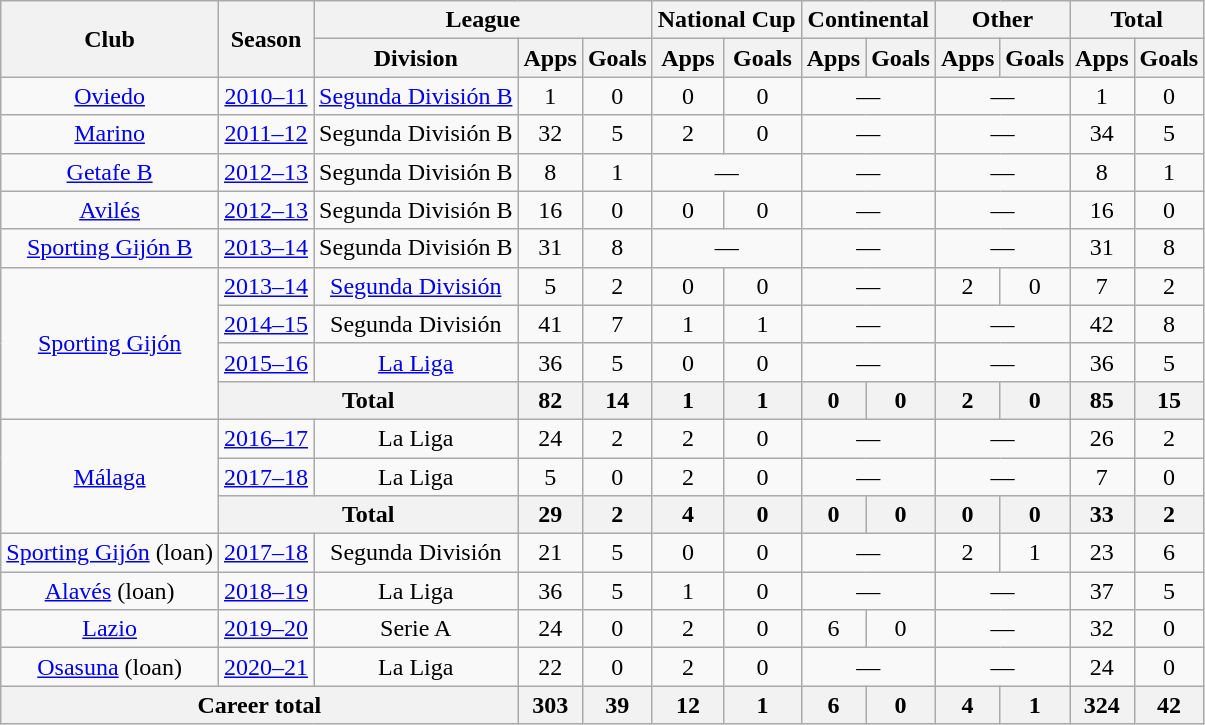<table class="wikitable" style="text-align:center">
<tr>
<th rowspan="2">Club</th>
<th rowspan="2">Season</th>
<th colspan="3">League</th>
<th colspan="2">National Cup</th>
<th colspan="2">Continental</th>
<th colspan="2">Other</th>
<th colspan="2">Total</th>
</tr>
<tr>
<th>Division</th>
<th>Apps</th>
<th>Goals</th>
<th>Apps</th>
<th>Goals</th>
<th>Apps</th>
<th>Goals</th>
<th>Apps</th>
<th>Goals</th>
<th>Apps</th>
<th>Goals</th>
</tr>
<tr>
<td><a href='#'>Oviedo</a></td>
<td><a href='#'>2010–11</a></td>
<td><a href='#'>Segunda División B</a></td>
<td>1</td>
<td>0</td>
<td>0</td>
<td>0</td>
<td colspan="2">—</td>
<td colspan="2">—</td>
<td>1</td>
<td>0</td>
</tr>
<tr>
<td><a href='#'>Marino</a></td>
<td><a href='#'>2011–12</a></td>
<td>Segunda División B</td>
<td>32</td>
<td>5</td>
<td>2</td>
<td>0</td>
<td colspan="2">—</td>
<td colspan="2">—</td>
<td>34</td>
<td>5</td>
</tr>
<tr>
<td><a href='#'>Getafe B</a></td>
<td><a href='#'>2012–13</a></td>
<td>Segunda División B</td>
<td>8</td>
<td>1</td>
<td colspan="2">—</td>
<td colspan="2">—</td>
<td colspan="2">—</td>
<td>8</td>
<td>1</td>
</tr>
<tr>
<td><a href='#'>Avilés</a></td>
<td><a href='#'>2012–13</a></td>
<td>Segunda División B</td>
<td>16</td>
<td>0</td>
<td>0</td>
<td>0</td>
<td colspan="2">—</td>
<td colspan="2">—</td>
<td>16</td>
<td>0</td>
</tr>
<tr>
<td><a href='#'>Sporting Gijón B</a></td>
<td><a href='#'>2013–14</a></td>
<td>Segunda División B</td>
<td>31</td>
<td>8</td>
<td colspan="2">—</td>
<td colspan="2">—</td>
<td colspan="2">—</td>
<td>31</td>
<td>8</td>
</tr>
<tr>
<td rowspan="4"><a href='#'>Sporting Gijón</a></td>
<td><a href='#'>2013–14</a></td>
<td><a href='#'>Segunda División</a></td>
<td>5</td>
<td>2</td>
<td>0</td>
<td>0</td>
<td colspan="2">—</td>
<td>2</td>
<td>0</td>
<td>7</td>
<td>2</td>
</tr>
<tr>
<td><a href='#'>2014–15</a></td>
<td>Segunda División</td>
<td>41</td>
<td>7</td>
<td>1</td>
<td>1</td>
<td colspan="2">—</td>
<td colspan="2">—</td>
<td>42</td>
<td>8</td>
</tr>
<tr>
<td><a href='#'>2015–16</a></td>
<td><a href='#'>La Liga</a></td>
<td>36</td>
<td>5</td>
<td>0</td>
<td>0</td>
<td colspan="2">—</td>
<td colspan="2">—</td>
<td>36</td>
<td>5</td>
</tr>
<tr>
<th colspan="2">Total</th>
<th>82</th>
<th>14</th>
<th>1</th>
<th>1</th>
<th>0</th>
<th>0</th>
<th>2</th>
<th>0</th>
<th>85</th>
<th>15</th>
</tr>
<tr>
<td rowspan="3"><a href='#'>Málaga</a></td>
<td><a href='#'>2016–17</a></td>
<td>La Liga</td>
<td>24</td>
<td>2</td>
<td>2</td>
<td>0</td>
<td colspan="2">—</td>
<td colspan="2">—</td>
<td>26</td>
<td>2</td>
</tr>
<tr>
<td><a href='#'>2017–18</a></td>
<td>La Liga</td>
<td>5</td>
<td>0</td>
<td>2</td>
<td>0</td>
<td colspan="2">—</td>
<td colspan="2">—</td>
<td>7</td>
<td>0</td>
</tr>
<tr>
<th colspan="2">Total</th>
<th>29</th>
<th>2</th>
<th>4</th>
<th>0</th>
<th>0</th>
<th>0</th>
<th>0</th>
<th>0</th>
<th>33</th>
<th>2</th>
</tr>
<tr>
<td><a href='#'>Sporting Gijón</a> (loan)</td>
<td><a href='#'>2017–18</a></td>
<td>Segunda División</td>
<td>21</td>
<td>5</td>
<td>0</td>
<td>0</td>
<td colspan="2">—</td>
<td>2</td>
<td>1</td>
<td>23</td>
<td>6</td>
</tr>
<tr>
<td><a href='#'>Alavés</a> (loan)</td>
<td><a href='#'>2018–19</a></td>
<td>La Liga</td>
<td>36</td>
<td>5</td>
<td>1</td>
<td>0</td>
<td colspan="2">—</td>
<td colspan="2">—</td>
<td>37</td>
<td>5</td>
</tr>
<tr>
<td><a href='#'>Lazio</a></td>
<td><a href='#'>2019–20</a></td>
<td>Serie A</td>
<td>24</td>
<td>0</td>
<td>2</td>
<td>0</td>
<td>6</td>
<td>0</td>
<td colspan="2">—</td>
<td>32</td>
<td>0</td>
</tr>
<tr>
<td><a href='#'>Osasuna</a> (loan)</td>
<td><a href='#'>2020–21</a></td>
<td>La Liga</td>
<td>22</td>
<td>0</td>
<td>2</td>
<td>0</td>
<td colspan="2">—</td>
<td colspan="2">—</td>
<td>24</td>
<td>0</td>
</tr>
<tr>
<th colspan="3">Career total</th>
<th>303</th>
<th>39</th>
<th>12</th>
<th>1</th>
<th>6</th>
<th>0</th>
<th>4</th>
<th>1</th>
<th>324</th>
<th>42</th>
</tr>
</table>
